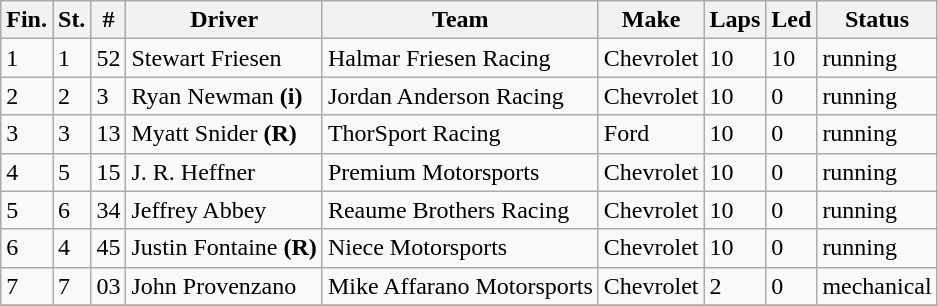<table class="sortable wikitable" border="1">
<tr>
<th>Fin.</th>
<th>St.</th>
<th>#</th>
<th>Driver</th>
<th>Team</th>
<th>Make</th>
<th>Laps</th>
<th>Led</th>
<th>Status</th>
</tr>
<tr>
<td>1</td>
<td>1</td>
<td>52</td>
<td>Stewart Friesen</td>
<td>Halmar Friesen Racing</td>
<td>Chevrolet</td>
<td>10</td>
<td>10</td>
<td>running</td>
</tr>
<tr>
<td>2</td>
<td>2</td>
<td>3</td>
<td>Ryan Newman <strong>(i)</strong></td>
<td>Jordan Anderson Racing</td>
<td>Chevrolet</td>
<td>10</td>
<td>0</td>
<td>running</td>
</tr>
<tr>
<td>3</td>
<td>3</td>
<td>13</td>
<td>Myatt Snider <strong>(R)</strong></td>
<td>ThorSport Racing</td>
<td>Ford</td>
<td>10</td>
<td>0</td>
<td>running</td>
</tr>
<tr>
<td>4</td>
<td>5</td>
<td>15</td>
<td>J. R. Heffner</td>
<td>Premium Motorsports</td>
<td>Chevrolet</td>
<td>10</td>
<td>0</td>
<td>running</td>
</tr>
<tr>
<td>5</td>
<td>6</td>
<td>34</td>
<td>Jeffrey Abbey</td>
<td>Reaume Brothers Racing</td>
<td>Chevrolet</td>
<td>10</td>
<td>0</td>
<td>running</td>
</tr>
<tr>
<td>6</td>
<td>4</td>
<td>45</td>
<td>Justin Fontaine <strong>(R)</strong></td>
<td>Niece Motorsports</td>
<td>Chevrolet</td>
<td>10</td>
<td>0</td>
<td>running</td>
</tr>
<tr>
<td>7</td>
<td>7</td>
<td>03</td>
<td>John Provenzano</td>
<td>Mike Affarano Motorsports</td>
<td>Chevrolet</td>
<td>2</td>
<td>0</td>
<td>mechanical</td>
</tr>
<tr>
</tr>
</table>
